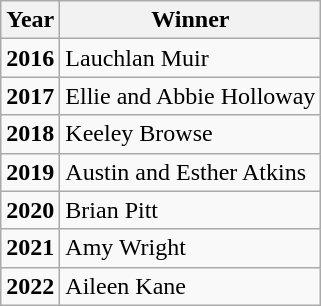<table class="wikitable">
<tr>
<th>Year</th>
<th>Winner</th>
</tr>
<tr>
<td><strong>2016</strong></td>
<td>Lauchlan Muir</td>
</tr>
<tr>
<td><strong>2017</strong></td>
<td>Ellie and Abbie Holloway</td>
</tr>
<tr>
<td><strong>2018</strong></td>
<td>Keeley Browse</td>
</tr>
<tr>
<td><strong>2019</strong></td>
<td>Austin and Esther Atkins</td>
</tr>
<tr>
<td><strong>2020</strong></td>
<td>Brian Pitt</td>
</tr>
<tr>
<td><strong>2021</strong></td>
<td>Amy Wright</td>
</tr>
<tr>
<td><strong>2022</strong></td>
<td>Aileen Kane</td>
</tr>
</table>
